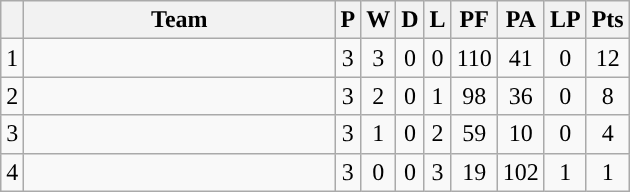<table class="wikitable" style="text-align:center;">
<tr>
<th></th>
<th width="200px">Team</th>
<th>P</th>
<th>W</th>
<th>D</th>
<th>L</th>
<th>PF</th>
<th>PA</th>
<th>LP</th>
<th>Pts</th>
</tr>
<tr>
<td>1</td>
<td></td>
<td>3</td>
<td>3</td>
<td>0</td>
<td>0</td>
<td>110</td>
<td>41</td>
<td>0</td>
<td>12</td>
</tr>
<tr>
<td>2</td>
<td></td>
<td>3</td>
<td>2</td>
<td>0</td>
<td>1</td>
<td>98</td>
<td>36</td>
<td>0</td>
<td>8</td>
</tr>
<tr>
<td>3</td>
<td></td>
<td>3</td>
<td>1</td>
<td>0</td>
<td>2</td>
<td>59</td>
<td>10</td>
<td>0</td>
<td>4</td>
</tr>
<tr>
<td>4</td>
<td></td>
<td>3</td>
<td>0</td>
<td>0</td>
<td>3</td>
<td>19</td>
<td>102</td>
<td>1</td>
<td>1</td>
</tr>
</table>
